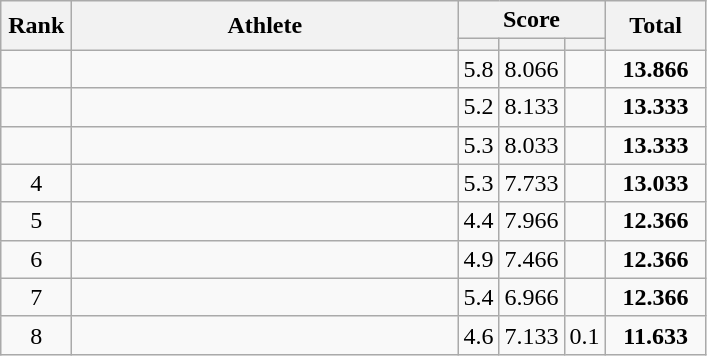<table class=wikitable style="text-align:center">
<tr>
<th width="40" rowspan="2">Rank</th>
<th width="250" rowspan="2">Athlete</th>
<th width="60" colspan="3">Score</th>
<th width="60" rowspan="2">Total</th>
</tr>
<tr>
<th></th>
<th></th>
<th></th>
</tr>
<tr>
<td></td>
<td align="left"></td>
<td>5.8</td>
<td>8.066</td>
<td></td>
<td><strong>13.866</strong></td>
</tr>
<tr>
<td></td>
<td align="left"></td>
<td>5.2</td>
<td>8.133</td>
<td></td>
<td><strong>13.333</strong></td>
</tr>
<tr>
<td></td>
<td align="left"></td>
<td>5.3</td>
<td>8.033</td>
<td></td>
<td><strong>13.333</strong></td>
</tr>
<tr>
<td>4</td>
<td align="left"></td>
<td>5.3</td>
<td>7.733</td>
<td></td>
<td><strong>13.033</strong></td>
</tr>
<tr>
<td>5</td>
<td align="left"></td>
<td>4.4</td>
<td>7.966</td>
<td></td>
<td><strong>12.366</strong></td>
</tr>
<tr>
<td>6</td>
<td align="left"></td>
<td>4.9</td>
<td>7.466</td>
<td></td>
<td><strong>12.366</strong></td>
</tr>
<tr>
<td>7</td>
<td align="left"></td>
<td>5.4</td>
<td>6.966</td>
<td></td>
<td><strong>12.366</strong></td>
</tr>
<tr>
<td>8</td>
<td align="left"></td>
<td>4.6</td>
<td>7.133</td>
<td>0.1</td>
<td><strong>11.633</strong></td>
</tr>
</table>
